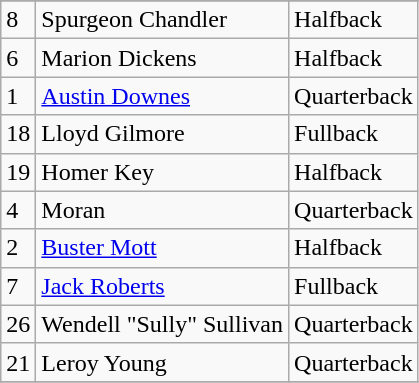<table class="wikitable">
<tr>
</tr>
<tr>
<td>8</td>
<td>Spurgeon Chandler</td>
<td>Halfback</td>
</tr>
<tr>
<td>6</td>
<td>Marion Dickens</td>
<td>Halfback</td>
</tr>
<tr>
<td>1</td>
<td><a href='#'>Austin Downes</a></td>
<td>Quarterback</td>
</tr>
<tr>
<td>18</td>
<td>Lloyd Gilmore</td>
<td>Fullback</td>
</tr>
<tr>
<td>19</td>
<td>Homer Key</td>
<td>Halfback</td>
</tr>
<tr>
<td>4</td>
<td>Moran</td>
<td>Quarterback</td>
</tr>
<tr>
<td>2</td>
<td><a href='#'>Buster Mott</a></td>
<td>Halfback</td>
</tr>
<tr>
<td>7</td>
<td><a href='#'>Jack Roberts</a></td>
<td>Fullback</td>
</tr>
<tr>
<td>26</td>
<td>Wendell "Sully" Sullivan</td>
<td>Quarterback</td>
</tr>
<tr>
<td>21</td>
<td>Leroy Young</td>
<td>Quarterback</td>
</tr>
<tr>
</tr>
</table>
